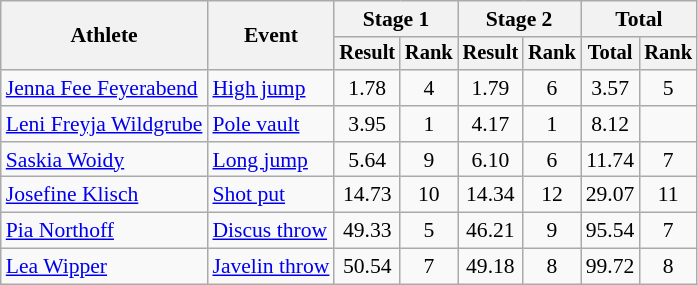<table class="wikitable" style="font-size:90%">
<tr>
<th rowspan=2>Athlete</th>
<th rowspan=2>Event</th>
<th colspan=2>Stage 1</th>
<th colspan=2>Stage 2</th>
<th colspan=2>Total</th>
</tr>
<tr style="font-size:95%">
<th>Result</th>
<th>Rank</th>
<th>Result</th>
<th>Rank</th>
<th>Total</th>
<th>Rank</th>
</tr>
<tr align=center>
<td align=left><a href='#'>Jenna Fee Feyerabend</a></td>
<td align=left><a href='#'>High jump</a></td>
<td>1.78 </td>
<td>4</td>
<td>1.79 </td>
<td>6</td>
<td>3.57</td>
<td>5</td>
</tr>
<tr align=center>
<td align=left><a href='#'>Leni Freyja Wildgrube</a></td>
<td align=left><a href='#'>Pole vault</a></td>
<td>3.95</td>
<td>1</td>
<td>4.17</td>
<td>1</td>
<td>8.12</td>
<td></td>
</tr>
<tr align=center>
<td align=left><a href='#'>Saskia Woidy</a></td>
<td align=left><a href='#'>Long jump</a></td>
<td>5.64</td>
<td>9</td>
<td>6.10</td>
<td>6</td>
<td>11.74</td>
<td>7</td>
</tr>
<tr align=center>
<td align=left><a href='#'>Josefine Klisch</a></td>
<td align=left><a href='#'>Shot put</a></td>
<td>14.73</td>
<td>10</td>
<td>14.34</td>
<td>12</td>
<td>29.07</td>
<td>11</td>
</tr>
<tr align=center>
<td align=left><a href='#'>Pia Northoff</a></td>
<td align=left><a href='#'>Discus throw</a></td>
<td>49.33</td>
<td>5</td>
<td>46.21</td>
<td>9</td>
<td>95.54</td>
<td>7</td>
</tr>
<tr align=center>
<td align=left><a href='#'>Lea Wipper</a></td>
<td align=left><a href='#'>Javelin throw</a></td>
<td>50.54</td>
<td>7</td>
<td>49.18</td>
<td>8</td>
<td>99.72</td>
<td>8</td>
</tr>
</table>
